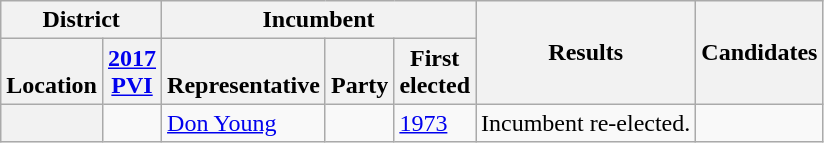<table class="wikitable sortable">
<tr>
<th colspan=2>District</th>
<th colspan=3>Incumbent</th>
<th rowspan=2>Results</th>
<th rowspan=2 class="unsortable">Candidates</th>
</tr>
<tr valign=bottom>
<th>Location</th>
<th><a href='#'>2017<br>PVI</a></th>
<th>Representative</th>
<th>Party</th>
<th>First<br>elected</th>
</tr>
<tr>
<th></th>
<td></td>
<td><a href='#'>Don Young</a></td>
<td></td>
<td><a href='#'>1973 </a></td>
<td>Incumbent re-elected.</td>
<td nowrap></td>
</tr>
</table>
